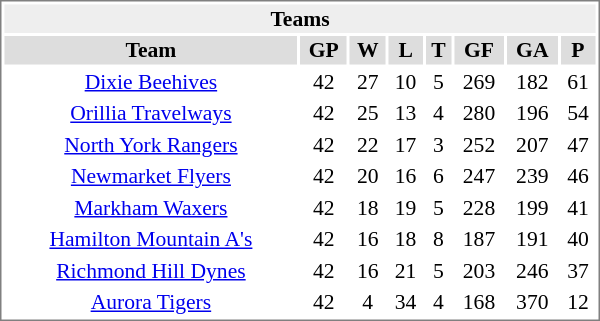<table cellpadding="0">
<tr align="left" style="vertical-align: top">
<td></td>
<td><br><table cellpadding="1" width="400px" style="font-size: 90%; border: 1px solid gray;">
<tr align="center"  bgcolor="#eeeeee">
<td colspan="11"><strong>Teams</strong></td>
</tr>
<tr align="center"  bgcolor="#dddddd">
<td><strong>Team</strong></td>
<td><strong>GP</strong></td>
<td><strong>W</strong></td>
<td><strong>L</strong></td>
<td><strong>T</strong></td>
<td><strong>GF</strong></td>
<td><strong>GA</strong></td>
<td><strong>P</strong></td>
</tr>
<tr align="center">
<td><a href='#'>Dixie Beehives</a></td>
<td>42</td>
<td>27</td>
<td>10</td>
<td>5</td>
<td>269</td>
<td>182</td>
<td>61</td>
</tr>
<tr align="center">
<td><a href='#'>Orillia Travelways</a></td>
<td>42</td>
<td>25</td>
<td>13</td>
<td>4</td>
<td>280</td>
<td>196</td>
<td>54</td>
</tr>
<tr align="center">
<td><a href='#'>North York Rangers</a></td>
<td>42</td>
<td>22</td>
<td>17</td>
<td>3</td>
<td>252</td>
<td>207</td>
<td>47</td>
</tr>
<tr align="center">
<td><a href='#'>Newmarket Flyers</a></td>
<td>42</td>
<td>20</td>
<td>16</td>
<td>6</td>
<td>247</td>
<td>239</td>
<td>46</td>
</tr>
<tr align="center">
<td><a href='#'>Markham Waxers</a></td>
<td>42</td>
<td>18</td>
<td>19</td>
<td>5</td>
<td>228</td>
<td>199</td>
<td>41</td>
</tr>
<tr align="center">
<td><a href='#'>Hamilton Mountain A's</a></td>
<td>42</td>
<td>16</td>
<td>18</td>
<td>8</td>
<td>187</td>
<td>191</td>
<td>40</td>
</tr>
<tr align="center">
<td><a href='#'>Richmond Hill Dynes</a></td>
<td>42</td>
<td>16</td>
<td>21</td>
<td>5</td>
<td>203</td>
<td>246</td>
<td>37</td>
</tr>
<tr align="center">
<td><a href='#'>Aurora Tigers</a></td>
<td>42</td>
<td>4</td>
<td>34</td>
<td>4</td>
<td>168</td>
<td>370</td>
<td>12</td>
</tr>
</table>
</td>
</tr>
</table>
